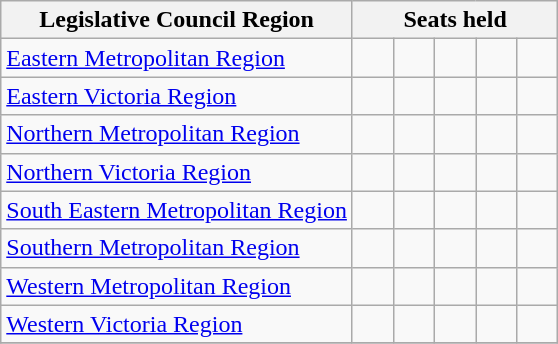<table class="wikitable">
<tr>
<th>Legislative Council Region</th>
<th colspan=5>Seats held</th>
</tr>
<tr>
<td><a href='#'>Eastern Metropolitan Region</a></td>
<td width=20 > </td>
<td width=20 > </td>
<td width=20 > </td>
<td width=20 > </td>
<td width=20 > </td>
</tr>
<tr>
<td><a href='#'>Eastern Victoria Region</a></td>
<td> </td>
<td> </td>
<td> </td>
<td> </td>
<td> </td>
</tr>
<tr>
<td><a href='#'>Northern Metropolitan Region</a></td>
<td> </td>
<td> </td>
<td> </td>
<td> </td>
<td> </td>
</tr>
<tr>
<td><a href='#'>Northern Victoria Region</a></td>
<td> </td>
<td> </td>
<td> </td>
<td> </td>
<td> </td>
</tr>
<tr>
<td><a href='#'>South Eastern Metropolitan Region</a></td>
<td> </td>
<td> </td>
<td> </td>
<td> </td>
<td> </td>
</tr>
<tr>
<td><a href='#'>Southern Metropolitan Region</a></td>
<td> </td>
<td> </td>
<td> </td>
<td> </td>
<td> </td>
</tr>
<tr>
<td><a href='#'>Western Metropolitan Region</a></td>
<td> </td>
<td> </td>
<td> </td>
<td> </td>
<td> </td>
</tr>
<tr>
<td><a href='#'>Western Victoria Region</a></td>
<td> </td>
<td> </td>
<td> </td>
<td> </td>
<td> </td>
</tr>
<tr>
</tr>
</table>
